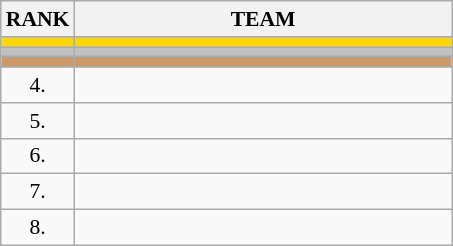<table class="wikitable" style="border-collapse: collapse; font-size: 90%;">
<tr>
<th>RANK</th>
<th align="left" style="width: 17em">TEAM</th>
</tr>
<tr bgcolor=gold>
<td align="center"></td>
<td></td>
</tr>
<tr bgcolor=silver>
<td align="center"></td>
<td></td>
</tr>
<tr bgcolor=cc9966>
<td align="center"></td>
<td></td>
</tr>
<tr>
<td align="center">4.</td>
<td></td>
</tr>
<tr>
<td align="center">5.</td>
<td></td>
</tr>
<tr>
<td align="center">6.</td>
<td></td>
</tr>
<tr>
<td align="center">7.</td>
<td></td>
</tr>
<tr>
<td align="center">8.</td>
<td></td>
</tr>
</table>
